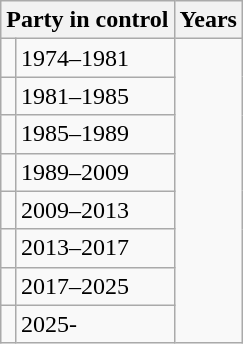<table class="wikitable">
<tr>
<th colspan=2>Party in control</th>
<th>Years</th>
</tr>
<tr>
<td></td>
<td>1974–1981</td>
</tr>
<tr>
<td></td>
<td>1981–1985</td>
</tr>
<tr>
<td></td>
<td>1985–1989</td>
</tr>
<tr>
<td></td>
<td>1989–2009</td>
</tr>
<tr>
<td></td>
<td>2009–2013</td>
</tr>
<tr>
<td></td>
<td>2013–2017</td>
</tr>
<tr>
<td></td>
<td>2017–2025</td>
</tr>
<tr>
<td></td>
<td>2025-</td>
</tr>
</table>
